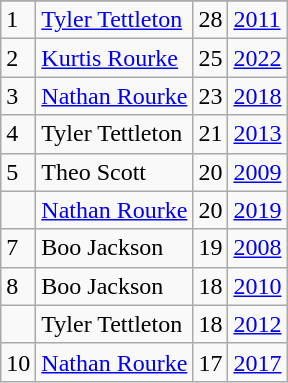<table class="wikitable">
<tr>
</tr>
<tr>
<td>1</td>
<td><a href='#'>Tyler Tettleton</a></td>
<td>28</td>
<td><a href='#'>2011</a></td>
</tr>
<tr>
<td>2</td>
<td><a href='#'>Kurtis Rourke</a></td>
<td>25</td>
<td><a href='#'>2022</a></td>
</tr>
<tr>
<td>3</td>
<td><a href='#'>Nathan Rourke</a></td>
<td>23</td>
<td><a href='#'>2018</a></td>
</tr>
<tr>
<td>4</td>
<td>Tyler Tettleton</td>
<td>21</td>
<td><a href='#'>2013</a></td>
</tr>
<tr>
<td>5</td>
<td>Theo Scott</td>
<td>20</td>
<td><a href='#'>2009</a></td>
</tr>
<tr>
<td></td>
<td><a href='#'>Nathan Rourke</a></td>
<td>20</td>
<td><a href='#'>2019</a></td>
</tr>
<tr>
<td>7</td>
<td>Boo Jackson</td>
<td>19</td>
<td><a href='#'>2008</a></td>
</tr>
<tr>
<td>8</td>
<td>Boo Jackson</td>
<td>18</td>
<td><a href='#'>2010</a></td>
</tr>
<tr>
<td></td>
<td>Tyler Tettleton</td>
<td>18</td>
<td><a href='#'>2012</a></td>
</tr>
<tr>
<td>10</td>
<td><a href='#'>Nathan Rourke</a></td>
<td>17</td>
<td><a href='#'>2017</a></td>
</tr>
</table>
